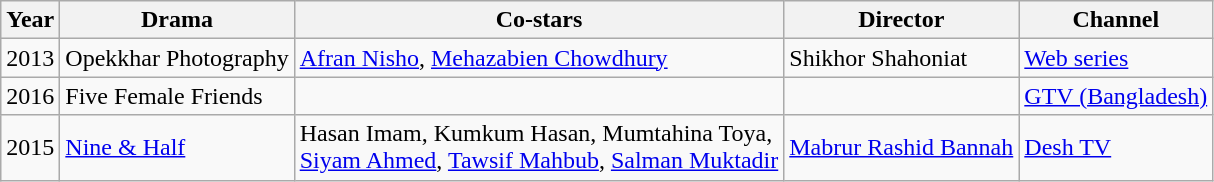<table class="wikitable sortable">
<tr>
<th>Year</th>
<th>Drama</th>
<th>Co-stars</th>
<th>Director</th>
<th>Channel</th>
</tr>
<tr>
<td>2013</td>
<td>Opekkhar Photography</td>
<td><a href='#'>Afran Nisho</a>, <a href='#'>Mehazabien Chowdhury</a></td>
<td>Shikhor Shahoniat</td>
<td><a href='#'>Web series</a></td>
</tr>
<tr>
<td>2016</td>
<td>Five Female Friends</td>
<td></td>
<td></td>
<td><a href='#'>GTV (Bangladesh)</a></td>
</tr>
<tr>
<td>2015</td>
<td><a href='#'>Nine & Half</a></td>
<td>Hasan Imam, Kumkum Hasan, Mumtahina Toya,<br><a href='#'>Siyam Ahmed</a>, <a href='#'>Tawsif Mahbub</a>, <a href='#'>Salman Muktadir</a></td>
<td><a href='#'>Mabrur Rashid Bannah</a></td>
<td><a href='#'>Desh TV</a></td>
</tr>
</table>
